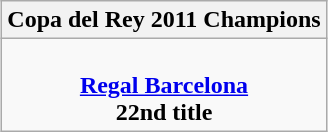<table class=wikitable style="text-align:center; margin:auto">
<tr>
<th>Copa del Rey 2011 Champions</th>
</tr>
<tr>
<td><br> <strong><a href='#'>Regal Barcelona</a></strong> <br> <strong>22nd title</strong></td>
</tr>
</table>
